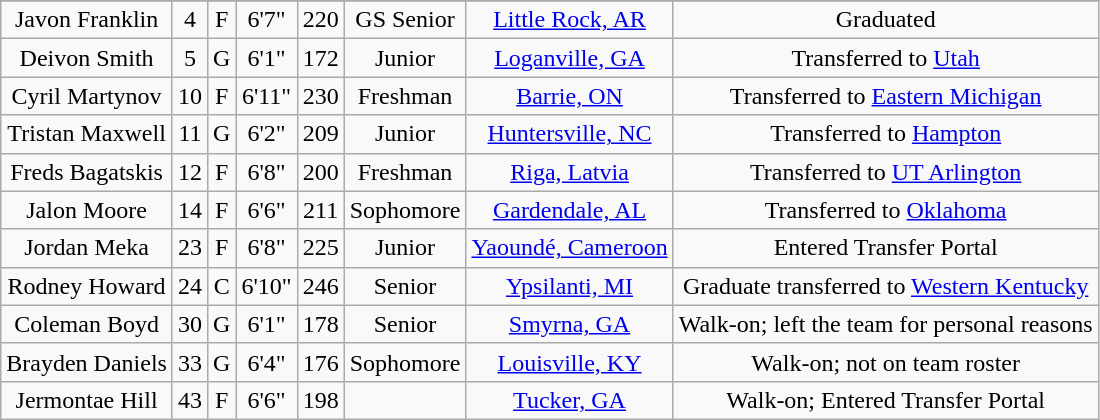<table class="wikitable sortable" border="1" style="text-align:center;">
<tr align=center>
</tr>
<tr>
<td>Javon Franklin</td>
<td>4</td>
<td>F</td>
<td>6'7"</td>
<td>220</td>
<td>GS Senior</td>
<td><a href='#'>Little Rock, AR</a></td>
<td>Graduated</td>
</tr>
<tr>
<td>Deivon Smith</td>
<td>5</td>
<td>G</td>
<td>6'1"</td>
<td>172</td>
<td>Junior</td>
<td><a href='#'>Loganville, GA</a></td>
<td>Transferred to <a href='#'>Utah</a></td>
</tr>
<tr>
<td>Cyril Martynov</td>
<td>10</td>
<td>F</td>
<td>6'11"</td>
<td>230</td>
<td>Freshman</td>
<td><a href='#'>Barrie, ON</a></td>
<td>Transferred to <a href='#'>Eastern Michigan</a></td>
</tr>
<tr>
<td>Tristan Maxwell</td>
<td>11</td>
<td>G</td>
<td>6'2"</td>
<td>209</td>
<td>Junior</td>
<td><a href='#'>Huntersville, NC</a></td>
<td>Transferred to <a href='#'>Hampton</a></td>
</tr>
<tr>
<td>Freds Bagatskis</td>
<td>12</td>
<td>F</td>
<td>6'8"</td>
<td>200</td>
<td>Freshman</td>
<td><a href='#'>Riga, Latvia</a></td>
<td>Transferred to <a href='#'>UT Arlington</a></td>
</tr>
<tr>
<td>Jalon Moore</td>
<td>14</td>
<td>F</td>
<td>6'6"</td>
<td>211</td>
<td>Sophomore</td>
<td><a href='#'>Gardendale, AL</a></td>
<td>Transferred to <a href='#'>Oklahoma</a></td>
</tr>
<tr>
<td>Jordan Meka</td>
<td>23</td>
<td>F</td>
<td>6'8"</td>
<td>225</td>
<td>Junior</td>
<td><a href='#'>Yaoundé, Cameroon</a></td>
<td>Entered Transfer Portal</td>
</tr>
<tr>
<td>Rodney Howard</td>
<td>24</td>
<td>C</td>
<td>6'10"</td>
<td>246</td>
<td>Senior</td>
<td><a href='#'>Ypsilanti, MI</a></td>
<td>Graduate transferred to <a href='#'>Western Kentucky</a></td>
</tr>
<tr>
<td>Coleman Boyd</td>
<td>30</td>
<td>G</td>
<td>6'1"</td>
<td>178</td>
<td>Senior</td>
<td><a href='#'>Smyrna, GA</a></td>
<td>Walk-on; left the team for personal reasons</td>
</tr>
<tr>
<td>Brayden Daniels</td>
<td>33</td>
<td>G</td>
<td>6'4"</td>
<td>176</td>
<td>Sophomore</td>
<td><a href='#'>Louisville, KY</a></td>
<td>Walk-on; not on team roster</td>
</tr>
<tr>
<td>Jermontae Hill</td>
<td>43</td>
<td>F</td>
<td>6'6"</td>
<td>198</td>
<td></td>
<td><a href='#'>Tucker, GA</a></td>
<td>Walk-on; Entered Transfer Portal</td>
</tr>
</table>
